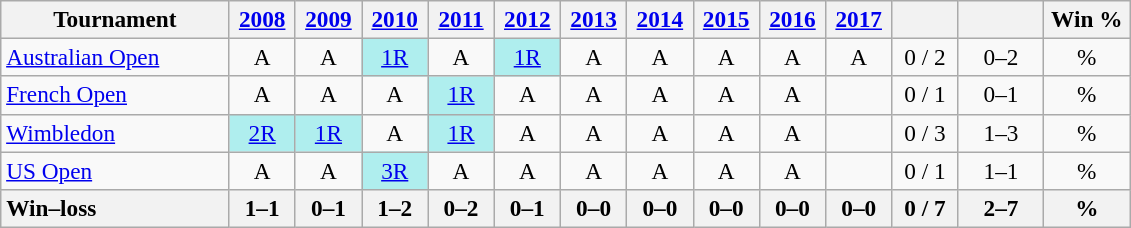<table class=wikitable style=text-align:center;font-size:97%>
<tr>
<th width=145>Tournament</th>
<th width=37><a href='#'>2008</a></th>
<th width=37><a href='#'>2009</a></th>
<th width=37><a href='#'>2010</a></th>
<th width=37><a href='#'>2011</a></th>
<th width=37><a href='#'>2012</a></th>
<th width=37><a href='#'>2013</a></th>
<th width=37><a href='#'>2014</a></th>
<th width=37><a href='#'>2015</a></th>
<th width=37><a href='#'>2016</a></th>
<th width=37><a href='#'>2017</a></th>
<th width=37></th>
<th width=50></th>
<th width=50>Win %</th>
</tr>
<tr>
<td align=left><a href='#'>Australian Open</a></td>
<td>A</td>
<td>A</td>
<td bgcolor=afeeee><a href='#'>1R</a></td>
<td>A</td>
<td bgcolor=afeeee><a href='#'>1R</a></td>
<td>A</td>
<td>A</td>
<td>A</td>
<td>A</td>
<td>A</td>
<td>0 / 2</td>
<td>0–2</td>
<td>%</td>
</tr>
<tr>
<td align=left><a href='#'>French Open</a></td>
<td>A</td>
<td>A</td>
<td>A</td>
<td bgcolor=afeeee><a href='#'>1R</a></td>
<td>A</td>
<td>A</td>
<td>A</td>
<td>A</td>
<td>A</td>
<td></td>
<td>0 / 1</td>
<td>0–1</td>
<td>%</td>
</tr>
<tr>
<td align=left><a href='#'>Wimbledon</a></td>
<td bgcolor=afeeee><a href='#'>2R</a></td>
<td bgcolor=afeeee><a href='#'>1R</a></td>
<td>A</td>
<td bgcolor=afeeee><a href='#'>1R</a></td>
<td>A</td>
<td>A</td>
<td>A</td>
<td>A</td>
<td>A</td>
<td></td>
<td>0 / 3</td>
<td>1–3</td>
<td>%</td>
</tr>
<tr>
<td align=left><a href='#'>US Open</a></td>
<td>A</td>
<td>A</td>
<td bgcolor=afeeee><a href='#'>3R</a></td>
<td>A</td>
<td>A</td>
<td>A</td>
<td>A</td>
<td>A</td>
<td>A</td>
<td></td>
<td>0 / 1</td>
<td>1–1</td>
<td>%</td>
</tr>
<tr>
<th style=text-align:left>Win–loss</th>
<th>1–1</th>
<th>0–1</th>
<th>1–2</th>
<th>0–2</th>
<th>0–1</th>
<th>0–0</th>
<th>0–0</th>
<th>0–0</th>
<th>0–0</th>
<th>0–0</th>
<th>0 / 7</th>
<th>2–7</th>
<th>%</th>
</tr>
</table>
